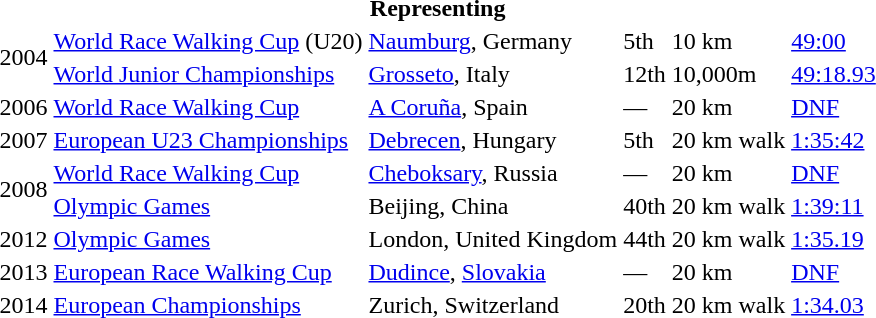<table>
<tr>
<th colspan="6">Representing </th>
</tr>
<tr>
<td rowspan=2>2004</td>
<td><a href='#'>World Race Walking Cup</a> (U20)</td>
<td><a href='#'>Naumburg</a>, Germany</td>
<td>5th</td>
<td>10 km</td>
<td><a href='#'>49:00</a></td>
</tr>
<tr>
<td><a href='#'>World Junior Championships</a></td>
<td><a href='#'>Grosseto</a>, Italy</td>
<td>12th</td>
<td>10,000m</td>
<td><a href='#'>49:18.93</a></td>
</tr>
<tr>
<td>2006</td>
<td><a href='#'>World Race Walking Cup</a></td>
<td><a href='#'>A Coruña</a>, Spain</td>
<td>—</td>
<td>20 km</td>
<td><a href='#'>DNF</a></td>
</tr>
<tr>
<td>2007</td>
<td><a href='#'>European U23 Championships</a></td>
<td><a href='#'>Debrecen</a>, Hungary</td>
<td>5th</td>
<td>20 km walk</td>
<td><a href='#'>1:35:42</a></td>
</tr>
<tr>
<td rowspan=2>2008</td>
<td><a href='#'>World Race Walking Cup</a></td>
<td><a href='#'>Cheboksary</a>, Russia</td>
<td>—</td>
<td>20 km</td>
<td><a href='#'>DNF</a></td>
</tr>
<tr>
<td><a href='#'>Olympic Games</a></td>
<td>Beijing, China</td>
<td>40th</td>
<td>20 km walk</td>
<td><a href='#'>1:39:11</a></td>
</tr>
<tr>
<td>2012</td>
<td><a href='#'>Olympic Games</a></td>
<td>London, United Kingdom</td>
<td>44th</td>
<td>20 km walk</td>
<td><a href='#'>1:35.19</a></td>
</tr>
<tr>
<td>2013</td>
<td><a href='#'>European Race Walking Cup</a></td>
<td><a href='#'>Dudince</a>, <a href='#'>Slovakia</a></td>
<td>—</td>
<td>20 km</td>
<td><a href='#'>DNF</a></td>
</tr>
<tr>
<td>2014</td>
<td><a href='#'>European Championships</a></td>
<td>Zurich, Switzerland</td>
<td>20th</td>
<td>20 km walk</td>
<td><a href='#'>1:34.03</a></td>
</tr>
<tr>
</tr>
</table>
